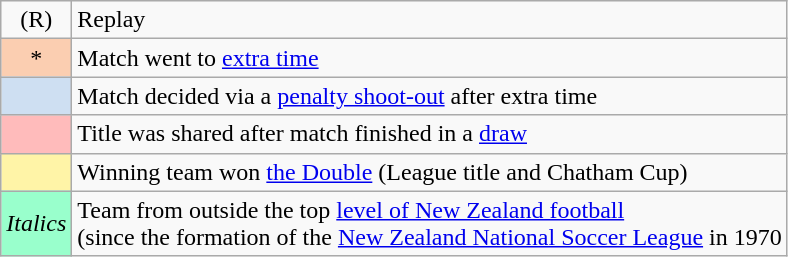<table class="wikitable">
<tr>
<td align=center>(R)</td>
<td>Replay</td>
</tr>
<tr>
<td align=center style="background-color:#FBCEB1">*</td>
<td>Match went to <a href='#'>extra time</a></td>
</tr>
<tr>
<td align=center style="background-color:#cedff2"></td>
<td>Match decided via a <a href='#'>penalty shoot-out</a> after extra time</td>
</tr>
<tr>
<td align=center style="background-color:#ffbbbb"></td>
<td>Title was shared after match finished in a <a href='#'>draw</a></td>
</tr>
<tr>
<td align=center style="background-color:#fff4a7"></td>
<td>Winning team won <a href='#'>the Double</a> (League title and Chatham Cup)</td>
</tr>
<tr>
<td align=center style="background-color:#9FC"><em>Italics</em></td>
<td>Team from outside the top <a href='#'>level of New Zealand football</a><br>(since the formation of the <a href='#'>New Zealand National Soccer League</a> in 1970</td>
</tr>
</table>
